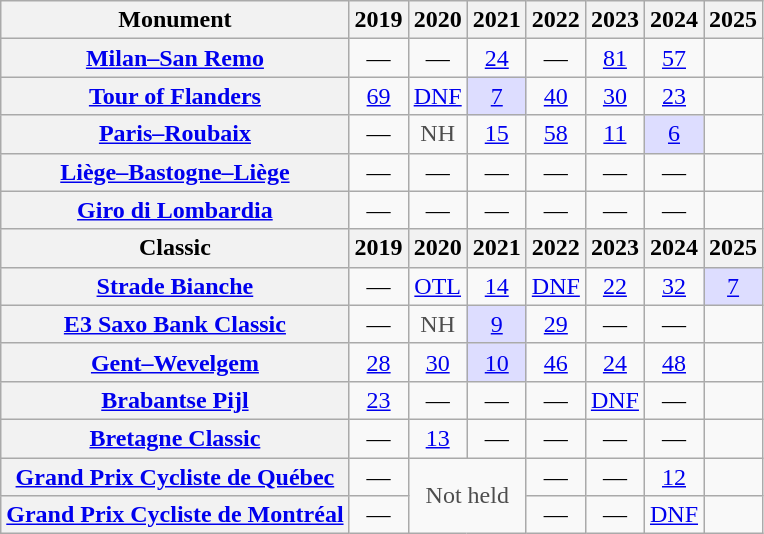<table class="wikitable plainrowheaders">
<tr>
<th>Monument</th>
<th scope="col">2019</th>
<th scope="col">2020</th>
<th scope="col">2021</th>
<th scope="col">2022</th>
<th scope="col">2023</th>
<th scope="col">2024</th>
<th scope="col">2025</th>
</tr>
<tr style="text-align:center;">
<th scope="row"><a href='#'>Milan–San Remo</a></th>
<td>—</td>
<td>—</td>
<td><a href='#'>24</a></td>
<td>—</td>
<td><a href='#'>81</a></td>
<td><a href='#'>57</a></td>
<td></td>
</tr>
<tr style="text-align:center;">
<th scope="row"><a href='#'>Tour of Flanders</a></th>
<td><a href='#'>69</a></td>
<td><a href='#'>DNF</a></td>
<td style="background:#ddf;"><a href='#'>7</a></td>
<td><a href='#'>40</a></td>
<td><a href='#'>30</a></td>
<td><a href='#'>23</a></td>
<td></td>
</tr>
<tr style="text-align:center;">
<th scope="row"><a href='#'>Paris–Roubaix</a></th>
<td>—</td>
<td style="color:#4d4d4d;">NH</td>
<td><a href='#'>15</a></td>
<td><a href='#'>58</a></td>
<td><a href='#'>11</a></td>
<td style="background:#ddf;"><a href='#'>6</a></td>
<td></td>
</tr>
<tr style="text-align:center;">
<th scope="row"><a href='#'>Liège–Bastogne–Liège</a></th>
<td>—</td>
<td>—</td>
<td>—</td>
<td>—</td>
<td>—</td>
<td>—</td>
<td></td>
</tr>
<tr style="text-align:center;">
<th scope="row"><a href='#'>Giro di Lombardia</a></th>
<td>—</td>
<td>—</td>
<td>—</td>
<td>—</td>
<td>—</td>
<td>—</td>
<td></td>
</tr>
<tr>
<th>Classic</th>
<th scope="col">2019</th>
<th scope="col">2020</th>
<th scope="col">2021</th>
<th scope="col">2022</th>
<th scope="col">2023</th>
<th scope="col">2024</th>
<th scope="col">2025</th>
</tr>
<tr style="text-align:center;">
<th scope="row"><a href='#'>Strade Bianche</a></th>
<td>—</td>
<td><a href='#'>OTL</a></td>
<td><a href='#'>14</a></td>
<td><a href='#'>DNF</a></td>
<td><a href='#'>22</a></td>
<td><a href='#'>32</a></td>
<td style="background:#ddf;"><a href='#'>7</a></td>
</tr>
<tr style="text-align:center;">
<th scope="row"><a href='#'>E3 Saxo Bank Classic</a></th>
<td>—</td>
<td style="color:#4d4d4d;">NH</td>
<td style="background:#ddf;"><a href='#'>9</a></td>
<td><a href='#'>29</a></td>
<td>—</td>
<td>—</td>
<td></td>
</tr>
<tr style="text-align:center;">
<th scope="row"><a href='#'>Gent–Wevelgem</a></th>
<td><a href='#'>28</a></td>
<td><a href='#'>30</a></td>
<td style="background:#ddf;"><a href='#'>10</a></td>
<td><a href='#'>46</a></td>
<td><a href='#'>24</a></td>
<td><a href='#'>48</a></td>
<td></td>
</tr>
<tr style="text-align:center;">
<th scope="row"><a href='#'>Brabantse Pijl</a></th>
<td><a href='#'>23</a></td>
<td>—</td>
<td>—</td>
<td>—</td>
<td><a href='#'>DNF</a></td>
<td>—</td>
<td></td>
</tr>
<tr style="text-align:center;">
<th scope="row"><a href='#'>Bretagne Classic</a></th>
<td>—</td>
<td><a href='#'>13</a></td>
<td>—</td>
<td>—</td>
<td>—</td>
<td>—</td>
<td></td>
</tr>
<tr style="text-align:center;">
<th scope="row"><a href='#'>Grand Prix Cycliste de Québec</a></th>
<td>—</td>
<td style="color:#4d4d4d;" rowspan=2 colspan=2>Not held</td>
<td>—</td>
<td>—</td>
<td><a href='#'>12</a></td>
<td></td>
</tr>
<tr style="text-align:center;">
<th scope="row"><a href='#'>Grand Prix Cycliste de Montréal</a></th>
<td>—</td>
<td>—</td>
<td>—</td>
<td><a href='#'>DNF</a></td>
<td></td>
</tr>
</table>
